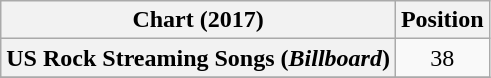<table class="wikitable plainrowheaders" style="text-align:center">
<tr>
<th>Chart (2017)</th>
<th>Position</th>
</tr>
<tr>
<th scope="row">US Rock Streaming Songs (<em>Billboard</em>)</th>
<td>38</td>
</tr>
<tr>
</tr>
</table>
